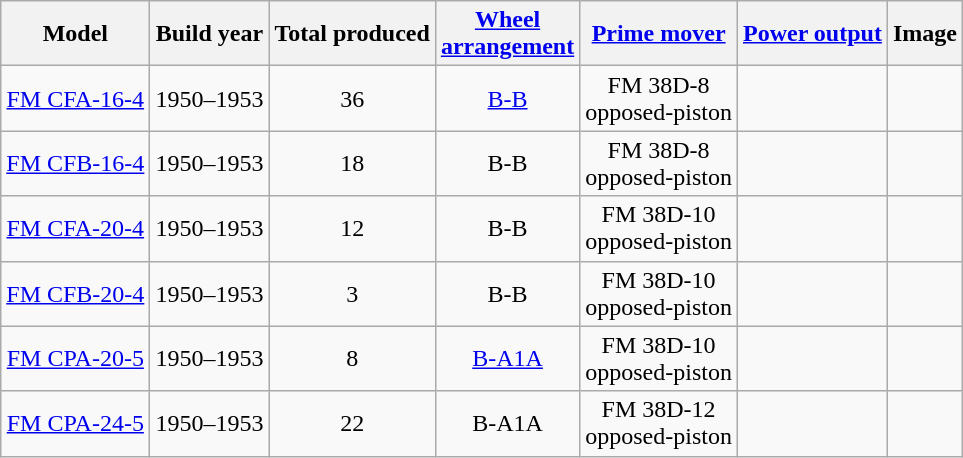<table class="wikitable sortable">
<tr>
<th>Model</th>
<th class="unsortable">Build year</th>
<th>Total produced</th>
<th><a href='#'>Wheel<br>arrangement</a></th>
<th><a href='#'>Prime mover</a></th>
<th><a href='#'>Power output</a></th>
<th class="unsortable">Image</th>
</tr>
<tr style=text-align:center>
<td><a href='#'>FM CFA-16-4</a></td>
<td>1950–1953</td>
<td>36</td>
<td><a href='#'>B-B</a></td>
<td>FM 38D-8<br>opposed-piston</td>
<td></td>
<td></td>
</tr>
<tr style=text-align:center>
<td><a href='#'>FM CFB-16-4</a></td>
<td>1950–1953</td>
<td>18</td>
<td>B-B</td>
<td>FM 38D-8<br>opposed-piston</td>
<td></td>
<td></td>
</tr>
<tr style=text-align:center>
<td><a href='#'>FM CFA-20-4</a></td>
<td>1950–1953</td>
<td>12</td>
<td>B-B</td>
<td>FM 38D-10<br>opposed-piston</td>
<td></td>
<td></td>
</tr>
<tr style=text-align:center>
<td><a href='#'>FM CFB-20-4</a></td>
<td>1950–1953</td>
<td>3</td>
<td>B-B</td>
<td>FM 38D-10<br>opposed-piston</td>
<td></td>
<td></td>
</tr>
<tr style=text-align:center>
<td><a href='#'>FM CPA-20-5</a></td>
<td>1950–1953</td>
<td>8</td>
<td><a href='#'>B-A1A</a></td>
<td>FM 38D-10<br>opposed-piston</td>
<td></td>
<td></td>
</tr>
<tr style=text-align:center>
<td><a href='#'>FM CPA-24-5</a></td>
<td>1950–1953</td>
<td>22</td>
<td>B-A1A</td>
<td>FM 38D-12<br>opposed-piston</td>
<td></td>
<td></td>
</tr>
</table>
